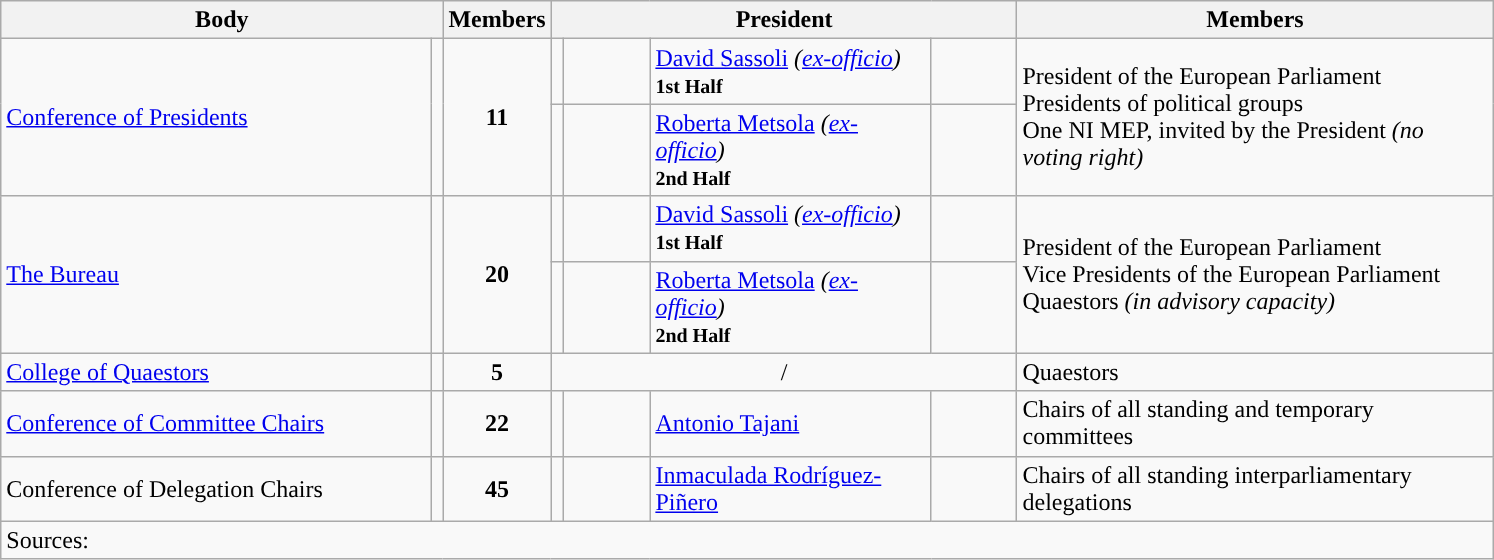<table class="wikitable">
<tr>
<th colspan=2>Body</th>
<th>Members</th>
<th colspan=4>President</th>
<th>Members</th>
</tr>
<tr>
<td rowspan=2><a href='#'>Conference of Presidents</a></td>
<td rowspan=2 align="center"><strong></strong></td>
<td rowspan=2 align="center"><strong>11</strong></td>
<td style="background-color:"></td>
<td><strong></strong></td>
<td><a href='#'>David Sassoli</a> <em>(<a href='#'>ex-officio</a>)</em><br><small><strong>1st Half</strong></small></td>
<td></td>
<td rowspan=2>President of the European Parliament<br>Presidents of political groups<br>One NI MEP, invited by the President <em>(no voting right)</em></td>
</tr>
<tr>
<td style="background-color:"></td>
<td><strong></strong></td>
<td><a href='#'>Roberta Metsola</a> <em>(<a href='#'>ex-officio</a>)</em><br><small><strong>2nd Half</strong></small></td>
<td></td>
</tr>
<tr>
<td rowspan=2 style="width:280px;"><a href='#'>The Bureau</a></td>
<td rowspan=2 align="center"><strong></strong></td>
<td rowspan=2 align="center"><strong>20</strong></td>
<td style="background-color:"></td>
<td><strong></strong></td>
<td><a href='#'>David Sassoli</a> <em>(<a href='#'>ex-officio</a>)</em><br><small><strong>1st Half</strong></small></td>
<td></td>
<td rowspan=2 style="width:310px;">President of the European Parliament<br>Vice Presidents of the European Parliament<br>Quaestors <em>(in advisory capacity)</em></td>
</tr>
<tr>
<td style="width:1px; background-color:"></td>
<td style="width:50px;"><strong></strong></td>
<td style="width:180px;"><a href='#'>Roberta Metsola</a> <em>(<a href='#'>ex-officio</a>)</em><br><small><strong>2nd Half</strong></small></td>
<td style="width:50px;"></td>
</tr>
<tr>
<td><a href='#'>College of Quaestors</a></td>
<td align="center"><strong></strong></td>
<td align="center"><strong>5</strong></td>
<td colspan="4" align="center">/</td>
<td>Quaestors</td>
</tr>
<tr>
<td><a href='#'>Conference of Committee Chairs</a></td>
<td align="center"><strong></strong></td>
<td align="center"><strong>22</strong></td>
<td style="width:1px; background-color:"></td>
<td style="width:50px;"><strong></strong></td>
<td style="width:180px;"><a href='#'>Antonio Tajani</a></td>
<td style="width:50px;"></td>
<td>Chairs of all standing and temporary committees</td>
</tr>
<tr>
<td>Conference of Delegation Chairs</td>
<td align="center"><strong></strong></td>
<td align="center"><strong>45</strong></td>
<td style="width:1px;" style="background-color:"></td>
<td><strong></strong></td>
<td><a href='#'>Inmaculada Rodríguez-Piñero</a></td>
<td style="width:50px;"></td>
<td>Chairs of all standing interparliamentary delegations</td>
</tr>
<tr>
<td colspan=8>Sources:</td>
</tr>
</table>
